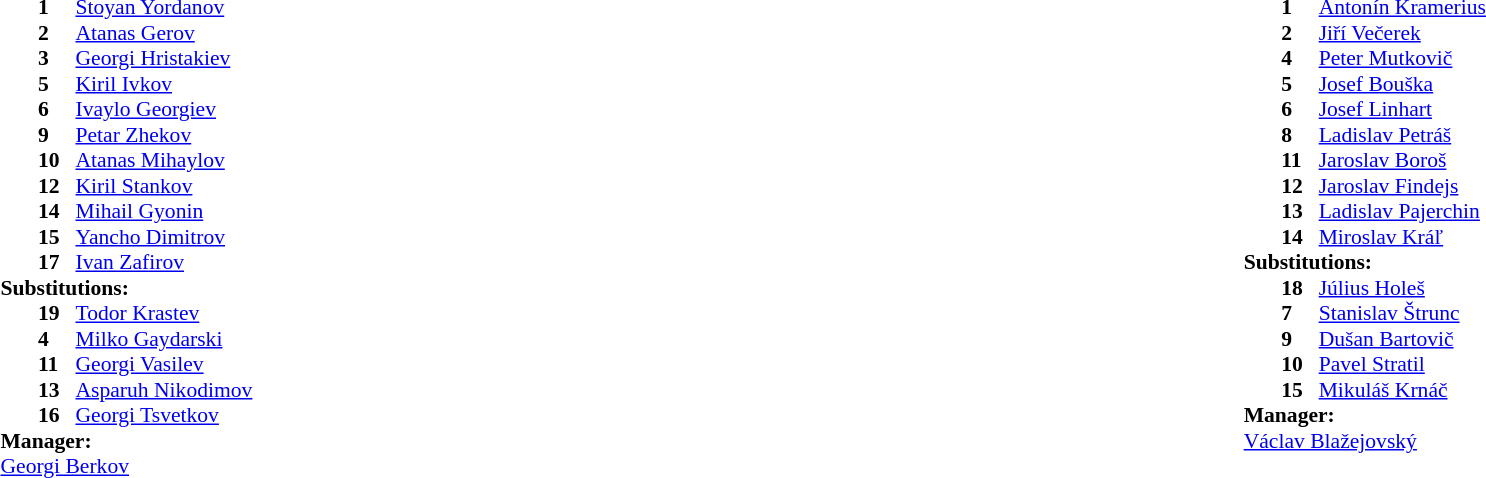<table width="100%">
<tr>
<td valign="top" width="40%"><br><table style="font-size:90%" cellspacing="0" cellpadding="0">
<tr>
<th width=25></th>
<th width=25></th>
</tr>
<tr>
<td></td>
<td><strong>1</strong></td>
<td><a href='#'>Stoyan Yordanov</a></td>
</tr>
<tr>
<td></td>
<td><strong>2</strong></td>
<td><a href='#'>Atanas Gerov</a></td>
</tr>
<tr>
<td></td>
<td><strong>3</strong></td>
<td><a href='#'>Georgi Hristakiev</a></td>
</tr>
<tr>
<td></td>
<td><strong>5</strong></td>
<td><a href='#'>Kiril Ivkov</a></td>
<td></td>
</tr>
<tr>
<td></td>
<td><strong>6</strong></td>
<td><a href='#'>Ivaylo Georgiev</a></td>
</tr>
<tr>
<td></td>
<td><strong>9</strong></td>
<td><a href='#'>Petar Zhekov</a></td>
</tr>
<tr>
<td></td>
<td><strong>10</strong></td>
<td><a href='#'>Atanas Mihaylov</a></td>
</tr>
<tr>
<td></td>
<td><strong>12</strong></td>
<td><a href='#'>Kiril Stankov</a></td>
</tr>
<tr>
<td></td>
<td><strong>14</strong></td>
<td><a href='#'>Mihail Gyonin</a></td>
</tr>
<tr>
<td></td>
<td><strong>15</strong></td>
<td><a href='#'>Yancho Dimitrov</a></td>
<td></td>
<td></td>
</tr>
<tr>
<td></td>
<td><strong>17</strong></td>
<td><a href='#'>Ivan Zafirov</a></td>
</tr>
<tr>
<td colspan=3><strong>Substitutions:</strong></td>
</tr>
<tr>
<td></td>
<td><strong>19</strong></td>
<td><a href='#'>Todor Krastev</a></td>
</tr>
<tr>
<td></td>
<td><strong>4</strong></td>
<td><a href='#'>Milko Gaydarski</a></td>
</tr>
<tr>
<td></td>
<td><strong>11</strong></td>
<td><a href='#'>Georgi Vasilev</a></td>
</tr>
<tr>
<td></td>
<td><strong>13</strong></td>
<td><a href='#'>Asparuh Nikodimov</a></td>
<td></td>
<td></td>
</tr>
<tr>
<td></td>
<td><strong>16</strong></td>
<td><a href='#'>Georgi Tsvetkov</a></td>
</tr>
<tr>
<td colspan=3><strong>Manager:</strong></td>
</tr>
<tr>
<td colspan=3> <a href='#'>Georgi Berkov</a></td>
</tr>
</table>
</td>
<td valign="top" width="50%"><br><table style="font-size:90%; margin:auto" cellspacing="0" cellpadding="0">
<tr>
<th width=25></th>
<th width=25></th>
</tr>
<tr>
<td></td>
<td><strong>1</strong></td>
<td><a href='#'>Antonín Kramerius</a></td>
<td></td>
<td></td>
</tr>
<tr>
<td></td>
<td><strong>2</strong></td>
<td><a href='#'>Jiří Večerek</a></td>
</tr>
<tr>
<td></td>
<td><strong>4</strong></td>
<td><a href='#'>Peter Mutkovič</a></td>
</tr>
<tr>
<td></td>
<td><strong>5</strong></td>
<td><a href='#'>Josef Bouška</a></td>
</tr>
<tr>
<td></td>
<td><strong>6</strong></td>
<td><a href='#'>Josef Linhart</a></td>
</tr>
<tr>
<td></td>
<td><strong>8</strong></td>
<td><a href='#'>Ladislav Petráš</a></td>
<td></td>
</tr>
<tr>
<td></td>
<td><strong>11</strong></td>
<td><a href='#'>Jaroslav Boroš</a></td>
</tr>
<tr>
<td></td>
<td><strong>12</strong></td>
<td><a href='#'>Jaroslav Findejs</a></td>
<td></td>
<td></td>
</tr>
<tr>
<td></td>
<td><strong>13</strong></td>
<td><a href='#'>Ladislav Pajerchin</a></td>
<td></td>
</tr>
<tr>
<td></td>
<td><strong>14</strong></td>
<td><a href='#'>Miroslav Kráľ</a></td>
</tr>
<tr>
<td colspan=3><strong>Substitutions:</strong></td>
</tr>
<tr>
<td></td>
<td><strong>18</strong></td>
<td><a href='#'>Július Holeš</a></td>
<td></td>
<td></td>
</tr>
<tr>
<td></td>
<td><strong>7</strong></td>
<td><a href='#'>Stanislav Štrunc</a></td>
</tr>
<tr>
<td></td>
<td><strong>9</strong></td>
<td><a href='#'>Dušan Bartovič</a></td>
<td></td>
<td></td>
</tr>
<tr>
<td></td>
<td><strong>10</strong></td>
<td><a href='#'>Pavel Stratil</a></td>
</tr>
<tr>
<td></td>
<td><strong>15</strong></td>
<td><a href='#'>Mikuláš Krnáč</a></td>
</tr>
<tr>
<td colspan=3><strong>Manager:</strong></td>
</tr>
<tr>
<td colspan=3> <a href='#'>Václav Blažejovský</a></td>
</tr>
</table>
</td>
</tr>
</table>
